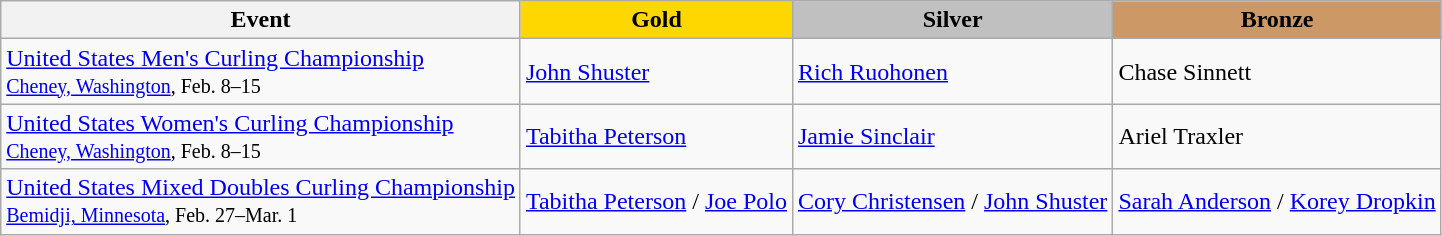<table class="wikitable">
<tr>
<th>Event</th>
<th style="background:gold">Gold</th>
<th style="background:silver">Silver</th>
<th style="background:#cc9966">Bronze</th>
</tr>
<tr>
<td><a href='#'>United States Men's Curling Championship</a> <br> <small><a href='#'>Cheney, Washington</a>, Feb. 8–15</small></td>
<td> <a href='#'>John Shuster</a></td>
<td> <a href='#'>Rich Ruohonen</a></td>
<td> Chase Sinnett</td>
</tr>
<tr>
<td><a href='#'>United States Women's Curling Championship</a> <br> <small><a href='#'>Cheney, Washington</a>, Feb. 8–15</small></td>
<td> <a href='#'>Tabitha Peterson</a></td>
<td> <a href='#'>Jamie Sinclair</a></td>
<td> Ariel Traxler</td>
</tr>
<tr>
<td><a href='#'>United States Mixed Doubles Curling Championship</a> <br> <small><a href='#'>Bemidji, Minnesota</a>, Feb. 27–Mar. 1</small></td>
<td> <a href='#'>Tabitha Peterson</a> / <a href='#'>Joe Polo</a></td>
<td> <a href='#'>Cory Christensen</a> / <a href='#'>John Shuster</a></td>
<td> <a href='#'>Sarah Anderson</a> / <a href='#'>Korey Dropkin</a></td>
</tr>
</table>
